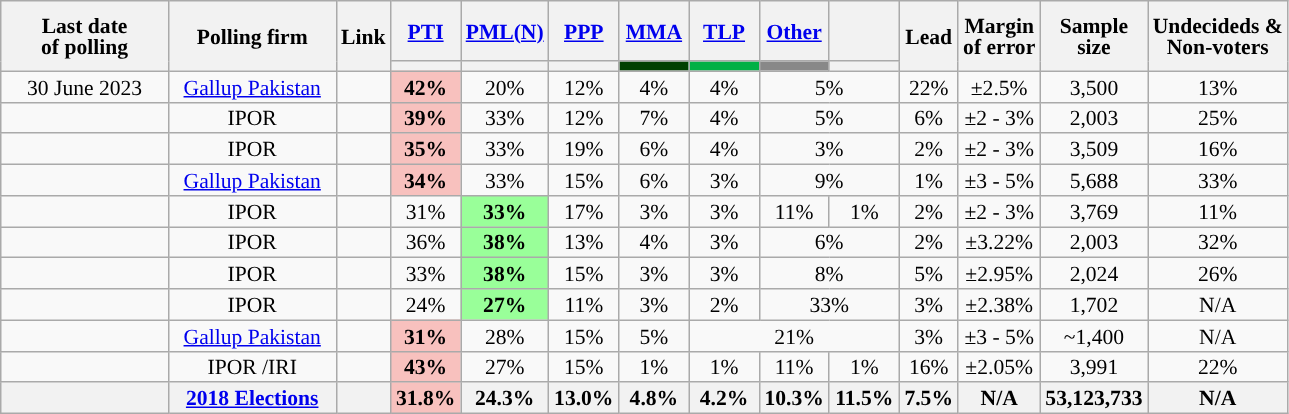<table class="wikitable sortable" style="text-align:center;font-size:90%;line-height:14px">
<tr style="height:40px;">
<th rowspan="2" style="width:105px;">Last date<br>of polling</th>
<th rowspan="2" style="width:105px;">Polling firm</th>
<th rowspan="2">Link</th>
<th class="unsortable" style="width:40px;"><a href='#'>PTI</a></th>
<th class="unsortable" style="width:40px;"><a href='#'>PML(N)</a></th>
<th class="unsortable" style="width:40px;"><a href='#'>PPP</a></th>
<th class="unsortable" style="width:40px;"><a href='#'>MMA</a></th>
<th class="unsortable" style="width:40px;"><a href='#'>TLP</a></th>
<th class="unsortable" style="width:40px;"><a href='#'>Other</a></th>
<th class="unsortable" style="width:40px;"></th>
<th rowspan="2">Lead</th>
<th rowspan="2">Margin<br>of error</th>
<th rowspan="2">Sample<br>size</th>
<th rowspan="2">Undecideds &<br>Non-voters</th>
</tr>
<tr>
<th style="background:"></th>
<th style="background:"></th>
<th style="background:"></th>
<th style="background:#004000;" data-sort-type="number"></th>
<th style="background:#01B045;" data-sort-type="number"></th>
<th style="background:#888888;" data-sort-type="number"></th>
<th style="background:"></th>
</tr>
<tr>
<td>30 June 2023</td>
<td><a href='#'>Gallup Pakistan</a></td>
<td></td>
<td style="background:rgb(248, 193, 190)"><strong>42%</strong></td>
<td>20%</td>
<td>12%</td>
<td>4%</td>
<td>4%</td>
<td colspan="2">5%</td>
<td style="background:"><span>22%</span></td>
<td>±2.5%</td>
<td>3,500</td>
<td>13%</td>
</tr>
<tr>
<td></td>
<td>IPOR</td>
<td></td>
<td style="background:rgb(248, 193, 190)"><strong>39%</strong></td>
<td>33%</td>
<td>12%</td>
<td>7%</td>
<td>4%</td>
<td colspan = "2">5%</td>
<td style="background:"><span>6%</span></td>
<td>±2 - 3%</td>
<td>2,003</td>
<td>25%</td>
</tr>
<tr>
<td></td>
<td>IPOR</td>
<td></td>
<td style="background:rgb(248, 193, 190)"><strong>35%</strong></td>
<td>33%</td>
<td>19%</td>
<td>6%</td>
<td>4%</td>
<td colspan = "2">3%</td>
<td style="background:"><span>2%</span></td>
<td>±2 - 3%</td>
<td>3,509</td>
<td>16%</td>
</tr>
<tr>
<td></td>
<td><a href='#'>Gallup Pakistan</a></td>
<td></td>
<td style="background:rgb(248, 193, 190)"><strong>34%</strong></td>
<td>33%</td>
<td>15%</td>
<td>6%</td>
<td>3%</td>
<td colspan = "2">9%</td>
<td style="background:"><span>1%</span></td>
<td>±3 - 5%</td>
<td>5,688</td>
<td>33%</td>
</tr>
<tr>
<td></td>
<td>IPOR</td>
<td></td>
<td>31%</td>
<td style="background:rgb(153, 255, 153)"><strong>33%</strong></td>
<td>17%</td>
<td>3%</td>
<td>3%</td>
<td>11%</td>
<td>1%</td>
<td style="background:"><span>2%</span></td>
<td>±2 - 3%</td>
<td>3,769</td>
<td>11%</td>
</tr>
<tr>
<td></td>
<td>IPOR</td>
<td></td>
<td>36%</td>
<td style="background:rgb(153, 255, 153)"><strong>38%</strong></td>
<td>13%</td>
<td>4%</td>
<td>3%</td>
<td colspan = "2">6%</td>
<td style="background:"><span>2%</span></td>
<td>±3.22%</td>
<td>2,003</td>
<td>32%</td>
</tr>
<tr>
<td></td>
<td>IPOR</td>
<td></td>
<td>33%</td>
<td style="background:rgb(153, 255, 153)"><strong>38%</strong></td>
<td>15%</td>
<td>3%</td>
<td>3%</td>
<td colspan = "2">8%</td>
<td style="background:"><span>5%</span></td>
<td>±2.95%</td>
<td>2,024</td>
<td>26%</td>
</tr>
<tr>
<td></td>
<td>IPOR</td>
<td></td>
<td>24%</td>
<td style="background:rgb(153, 255, 153)"><strong>27%</strong></td>
<td>11%</td>
<td>3%</td>
<td>2%</td>
<td colspan = "2">33%</td>
<td style="background:"><span>3%</span></td>
<td>±2.38%</td>
<td>1,702</td>
<td>N/A</td>
</tr>
<tr>
<td></td>
<td><a href='#'>Gallup Pakistan</a></td>
<td></td>
<td style="background:rgb(248, 193, 190)"><strong>31%</strong></td>
<td>28%</td>
<td>15%</td>
<td>5%</td>
<td colspan = "3">21%</td>
<td style="background:"><span>3%</span></td>
<td>±3 - 5%</td>
<td>~1,400</td>
<td>N/A</td>
</tr>
<tr>
<td></td>
<td>IPOR /IRI</td>
<td></td>
<td style="background:rgb(248, 193, 190)"><strong>43%</strong></td>
<td>27%</td>
<td>15%</td>
<td>1%</td>
<td>1%</td>
<td>11%</td>
<td>1%</td>
<td style="background:"><span>16%</span></td>
<td>±2.05%</td>
<td>3,991</td>
<td>22%</td>
</tr>
<tr>
<th></th>
<th><a href='#'>2018 Elections</a></th>
<th></th>
<th style="background:rgb(248, 193, 190)"><strong>31.8%</strong></th>
<th>24.3%</th>
<th>13.0%</th>
<th>4.8%</th>
<th>4.2%</th>
<th>10.3%</th>
<th>11.5%</th>
<th style="background:"><span>7.5%</span></th>
<th>N/A</th>
<th>53,123,733</th>
<th>N/A</th>
</tr>
</table>
